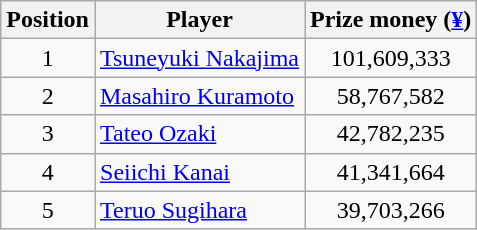<table class="wikitable">
<tr>
<th>Position</th>
<th>Player</th>
<th>Prize money (<a href='#'>¥</a>)</th>
</tr>
<tr>
<td align=center>1</td>
<td> <a href='#'>Tsuneyuki Nakajima</a></td>
<td align=center>101,609,333</td>
</tr>
<tr>
<td align=center>2</td>
<td> <a href='#'>Masahiro Kuramoto</a></td>
<td align=center>58,767,582</td>
</tr>
<tr>
<td align=center>3</td>
<td> <a href='#'>Tateo Ozaki</a></td>
<td align=center>42,782,235</td>
</tr>
<tr>
<td align=center>4</td>
<td> <a href='#'>Seiichi Kanai</a></td>
<td align=center>41,341,664</td>
</tr>
<tr>
<td align=center>5</td>
<td> <a href='#'>Teruo Sugihara</a></td>
<td align=center>39,703,266</td>
</tr>
</table>
